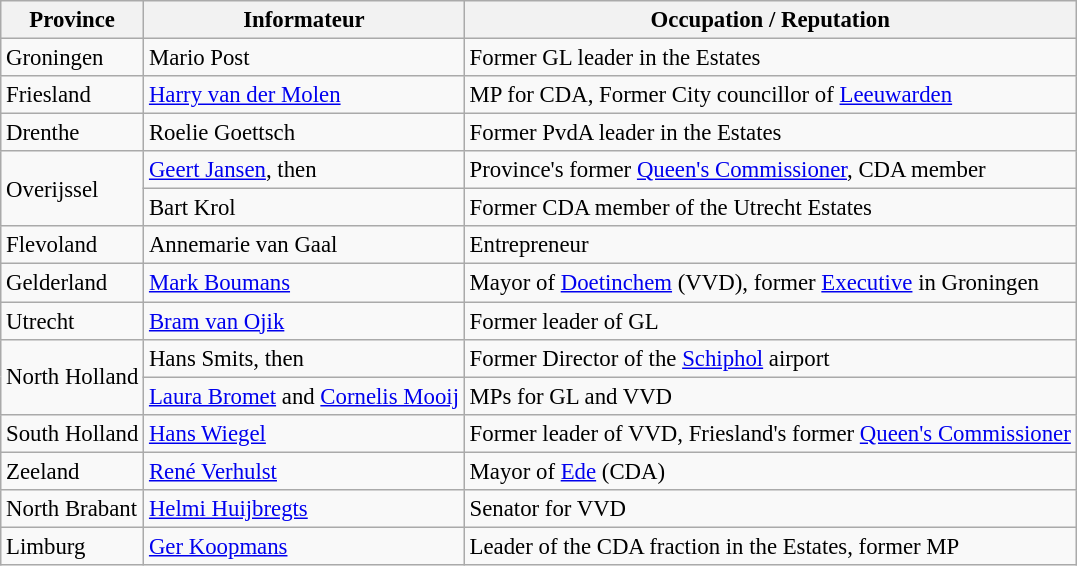<table class="wikitable" style="font-size:95%;">
<tr>
<th>Province</th>
<th>Informateur</th>
<th>Occupation / Reputation</th>
</tr>
<tr>
<td>Groningen</td>
<td>Mario Post</td>
<td>Former GL leader in the Estates</td>
</tr>
<tr>
<td>Friesland</td>
<td><a href='#'>Harry van der Molen</a></td>
<td>MP for CDA, Former City councillor of <a href='#'>Leeuwarden</a></td>
</tr>
<tr>
<td>Drenthe</td>
<td>Roelie Goettsch</td>
<td>Former PvdA leader in the Estates</td>
</tr>
<tr>
<td rowspan=2>Overijssel</td>
<td><a href='#'>Geert Jansen</a>, then</td>
<td>Province's former <a href='#'>Queen's Commissioner</a>, CDA member</td>
</tr>
<tr>
<td>Bart Krol</td>
<td>Former CDA member of the Utrecht Estates</td>
</tr>
<tr>
<td>Flevoland</td>
<td>Annemarie van Gaal</td>
<td>Entrepreneur</td>
</tr>
<tr>
<td>Gelderland</td>
<td><a href='#'>Mark Boumans</a></td>
<td>Mayor of <a href='#'>Doetinchem</a> (VVD), former <a href='#'>Executive</a> in Groningen</td>
</tr>
<tr>
<td>Utrecht</td>
<td><a href='#'>Bram van Ojik</a></td>
<td>Former leader of GL</td>
</tr>
<tr>
<td rowspan=2>North Holland</td>
<td>Hans Smits, then</td>
<td>Former Director of the <a href='#'>Schiphol</a> airport</td>
</tr>
<tr>
<td><a href='#'>Laura Bromet</a> and <a href='#'>Cornelis Mooij</a></td>
<td>MPs for GL and VVD</td>
</tr>
<tr>
<td>South Holland</td>
<td><a href='#'>Hans Wiegel</a></td>
<td>Former leader of VVD, Friesland's former <a href='#'>Queen's Commissioner</a></td>
</tr>
<tr>
<td>Zeeland</td>
<td><a href='#'>René Verhulst</a></td>
<td>Mayor of <a href='#'>Ede</a> (CDA)</td>
</tr>
<tr>
<td>North Brabant</td>
<td><a href='#'>Helmi Huijbregts</a></td>
<td>Senator for VVD</td>
</tr>
<tr>
<td>Limburg</td>
<td><a href='#'>Ger Koopmans</a></td>
<td>Leader of the CDA fraction in the Estates, former MP</td>
</tr>
</table>
